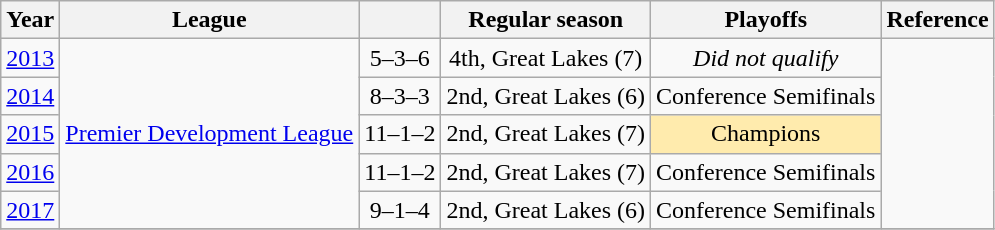<table class="wikitable" style="text-align:center">
<tr>
<th>Year</th>
<th>League</th>
<th></th>
<th>Regular season</th>
<th>Playoffs</th>
<th>Reference</th>
</tr>
<tr>
<td><a href='#'>2013</a></td>
<td rowspan=5><a href='#'>Premier Development League</a></td>
<td>5–3–6</td>
<td>4th, Great Lakes (7)</td>
<td><em>Did not qualify</em></td>
<td rowspan="5"></td>
</tr>
<tr>
<td><a href='#'>2014</a></td>
<td>8–3–3</td>
<td>2nd, Great Lakes (6)</td>
<td>Conference Semifinals</td>
</tr>
<tr>
<td><a href='#'>2015</a></td>
<td>11–1–2</td>
<td>2nd, Great Lakes (7)</td>
<td bgcolor="FFEBAD">Champions</td>
</tr>
<tr>
<td><a href='#'>2016</a></td>
<td>11–1–2</td>
<td>2nd, Great Lakes (7)</td>
<td>Conference Semifinals</td>
</tr>
<tr>
<td><a href='#'>2017</a></td>
<td>9–1–4</td>
<td>2nd, Great Lakes (6)</td>
<td>Conference Semifinals</td>
</tr>
<tr>
</tr>
</table>
